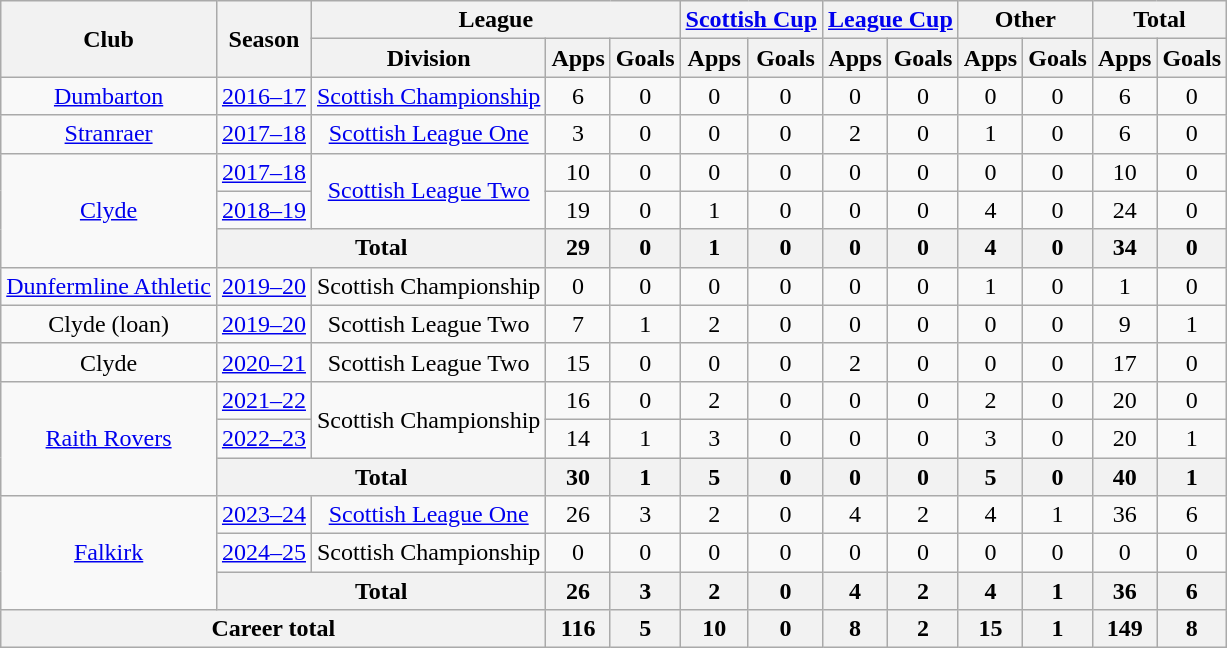<table class="wikitable" style="text-align:center">
<tr>
<th rowspan="2">Club</th>
<th rowspan="2">Season</th>
<th colspan="3">League</th>
<th colspan="2"><a href='#'>Scottish Cup</a></th>
<th colspan="2"><a href='#'>League Cup</a></th>
<th colspan="2">Other</th>
<th colspan="2">Total</th>
</tr>
<tr>
<th>Division</th>
<th>Apps</th>
<th>Goals</th>
<th>Apps</th>
<th>Goals</th>
<th>Apps</th>
<th>Goals</th>
<th>Apps</th>
<th>Goals</th>
<th>Apps</th>
<th>Goals</th>
</tr>
<tr>
<td><a href='#'>Dumbarton</a></td>
<td><a href='#'>2016–17</a></td>
<td><a href='#'>Scottish Championship</a></td>
<td>6</td>
<td>0</td>
<td>0</td>
<td>0</td>
<td>0</td>
<td>0</td>
<td>0</td>
<td>0</td>
<td>6</td>
<td>0</td>
</tr>
<tr>
<td><a href='#'>Stranraer</a></td>
<td><a href='#'>2017–18</a></td>
<td><a href='#'>Scottish League One</a></td>
<td>3</td>
<td>0</td>
<td>0</td>
<td>0</td>
<td>2</td>
<td>0</td>
<td>1</td>
<td>0</td>
<td>6</td>
<td>0</td>
</tr>
<tr>
<td rowspan=3><a href='#'>Clyde</a></td>
<td><a href='#'>2017–18</a></td>
<td rowspan=2><a href='#'>Scottish League Two</a></td>
<td>10</td>
<td>0</td>
<td>0</td>
<td>0</td>
<td>0</td>
<td>0</td>
<td>0</td>
<td>0</td>
<td>10</td>
<td>0</td>
</tr>
<tr>
<td><a href='#'>2018–19</a></td>
<td>19</td>
<td>0</td>
<td>1</td>
<td>0</td>
<td>0</td>
<td>0</td>
<td>4</td>
<td>0</td>
<td>24</td>
<td>0</td>
</tr>
<tr>
<th colspan=2>Total</th>
<th>29</th>
<th>0</th>
<th>1</th>
<th>0</th>
<th>0</th>
<th>0</th>
<th>4</th>
<th>0</th>
<th>34</th>
<th>0</th>
</tr>
<tr>
<td><a href='#'>Dunfermline Athletic</a></td>
<td><a href='#'>2019–20</a></td>
<td>Scottish Championship</td>
<td>0</td>
<td>0</td>
<td>0</td>
<td>0</td>
<td>0</td>
<td>0</td>
<td>1</td>
<td>0</td>
<td>1</td>
<td>0</td>
</tr>
<tr>
<td>Clyde (loan)</td>
<td><a href='#'>2019–20</a></td>
<td>Scottish League Two</td>
<td>7</td>
<td>1</td>
<td>2</td>
<td>0</td>
<td>0</td>
<td>0</td>
<td>0</td>
<td>0</td>
<td>9</td>
<td>1</td>
</tr>
<tr>
<td>Clyde</td>
<td><a href='#'>2020–21</a></td>
<td>Scottish League Two</td>
<td>15</td>
<td>0</td>
<td>0</td>
<td>0</td>
<td>2</td>
<td>0</td>
<td>0</td>
<td>0</td>
<td>17</td>
<td>0</td>
</tr>
<tr>
<td rowspan="3"><a href='#'>Raith Rovers</a></td>
<td><a href='#'>2021–22</a></td>
<td rowspan="2">Scottish Championship</td>
<td>16</td>
<td>0</td>
<td>2</td>
<td>0</td>
<td>0</td>
<td>0</td>
<td>2</td>
<td>0</td>
<td>20</td>
<td>0</td>
</tr>
<tr>
<td><a href='#'>2022–23</a></td>
<td>14</td>
<td>1</td>
<td>3</td>
<td>0</td>
<td>0</td>
<td>0</td>
<td>3</td>
<td>0</td>
<td>20</td>
<td>1</td>
</tr>
<tr>
<th colspan="2">Total</th>
<th>30</th>
<th>1</th>
<th>5</th>
<th>0</th>
<th>0</th>
<th>0</th>
<th>5</th>
<th>0</th>
<th>40</th>
<th>1</th>
</tr>
<tr>
<td rowspan="3"><a href='#'>Falkirk</a></td>
<td><a href='#'>2023–24</a></td>
<td><a href='#'>Scottish League One</a></td>
<td>26</td>
<td>3</td>
<td>2</td>
<td>0</td>
<td>4</td>
<td>2</td>
<td>4</td>
<td>1</td>
<td>36</td>
<td>6</td>
</tr>
<tr>
<td><a href='#'>2024–25</a></td>
<td>Scottish Championship</td>
<td>0</td>
<td>0</td>
<td>0</td>
<td>0</td>
<td>0</td>
<td>0</td>
<td>0</td>
<td>0</td>
<td>0</td>
<td>0</td>
</tr>
<tr>
<th colspan="2">Total</th>
<th>26</th>
<th>3</th>
<th>2</th>
<th>0</th>
<th>4</th>
<th>2</th>
<th>4</th>
<th>1</th>
<th>36</th>
<th>6</th>
</tr>
<tr>
<th colspan=3>Career total</th>
<th>116</th>
<th>5</th>
<th>10</th>
<th>0</th>
<th>8</th>
<th>2</th>
<th>15</th>
<th>1</th>
<th>149</th>
<th>8</th>
</tr>
</table>
